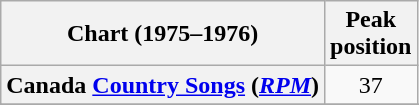<table class="wikitable sortable plainrowheaders">
<tr>
<th scope="col">Chart (1975–1976)</th>
<th scope="col">Peak<br>position</th>
</tr>
<tr>
<th scope="row">Canada <a href='#'>Country Songs</a> (<em><a href='#'>RPM</a></em>)</th>
<td align="center">37</td>
</tr>
<tr>
</tr>
<tr>
</tr>
</table>
